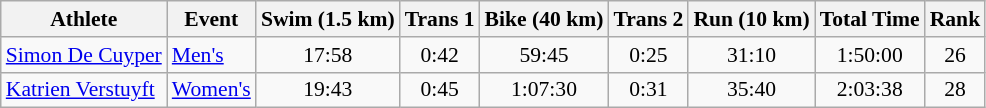<table class="wikitable" style="font-size:90%">
<tr>
<th>Athlete</th>
<th>Event</th>
<th>Swim (1.5 km)</th>
<th>Trans 1</th>
<th>Bike (40 km)</th>
<th>Trans 2</th>
<th>Run (10 km)</th>
<th>Total Time</th>
<th>Rank</th>
</tr>
<tr align=center>
<td align=left><a href='#'>Simon De Cuyper</a></td>
<td align=left><a href='#'>Men's</a></td>
<td>17:58</td>
<td>0:42</td>
<td>59:45</td>
<td>0:25</td>
<td>31:10</td>
<td>1:50:00</td>
<td>26</td>
</tr>
<tr align=center>
<td align=left><a href='#'>Katrien Verstuyft</a></td>
<td align=left><a href='#'>Women's</a></td>
<td>19:43</td>
<td>0:45</td>
<td>1:07:30</td>
<td>0:31</td>
<td>35:40</td>
<td>2:03:38</td>
<td>28</td>
</tr>
</table>
